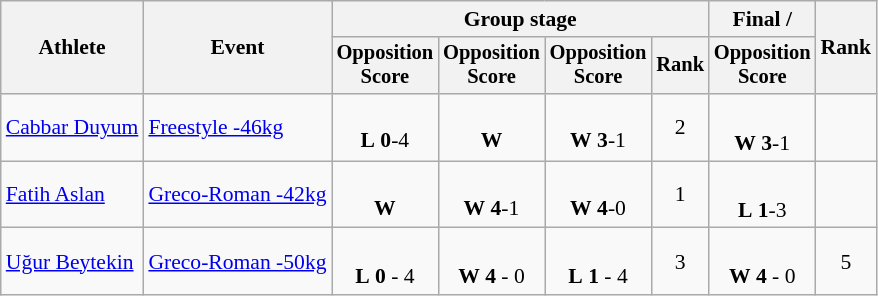<table class="wikitable" style="font-size:90%">
<tr>
<th rowspan=2>Athlete</th>
<th rowspan=2>Event</th>
<th colspan=4>Group stage</th>
<th>Final / </th>
<th rowspan=2>Rank</th>
</tr>
<tr style="font-size:95%">
<th>Opposition<br>Score</th>
<th>Opposition<br>Score</th>
<th>Opposition<br>Score</th>
<th>Rank</th>
<th>Opposition<br>Score</th>
</tr>
<tr align=center>
<td align=left><a href='#'>Cabbar Duyum</a></td>
<td align=left><a href='#'>Freestyle -46kg</a></td>
<td><br><strong>L</strong> <strong>0</strong>-4</td>
<td><br><strong>W</strong></td>
<td><br><strong>W</strong> <strong>3</strong>-1</td>
<td>2 </td>
<td><br><strong>W</strong> <strong>3</strong>-1 <sup></sup></td>
<td></td>
</tr>
<tr align=center>
<td align=left><a href='#'>Fatih Aslan</a></td>
<td align=left><a href='#'>Greco-Roman -42kg</a></td>
<td><br><strong>W</strong></td>
<td><br><strong>W</strong> <strong>4</strong>-1</td>
<td><br><strong>W</strong> <strong>4</strong>-0</td>
<td>1 </td>
<td><br><strong>L</strong> <strong>1</strong>-3 <sup></sup></td>
<td></td>
</tr>
<tr align=center>
<td align=left><a href='#'>Uğur Beytekin</a></td>
<td align=left><a href='#'>Greco-Roman -50kg</a></td>
<td><br><strong>L</strong> <strong>0</strong> - 4 <sup></sup></td>
<td><br><strong>W</strong> <strong>4</strong> - 0 <sup></sup></td>
<td><br><strong>L</strong> <strong>1</strong> - 4 <sup></sup></td>
<td>3 <strong></strong></td>
<td><br><strong>W</strong> <strong>4</strong> - 0 <sup></sup></td>
<td>5</td>
</tr>
</table>
